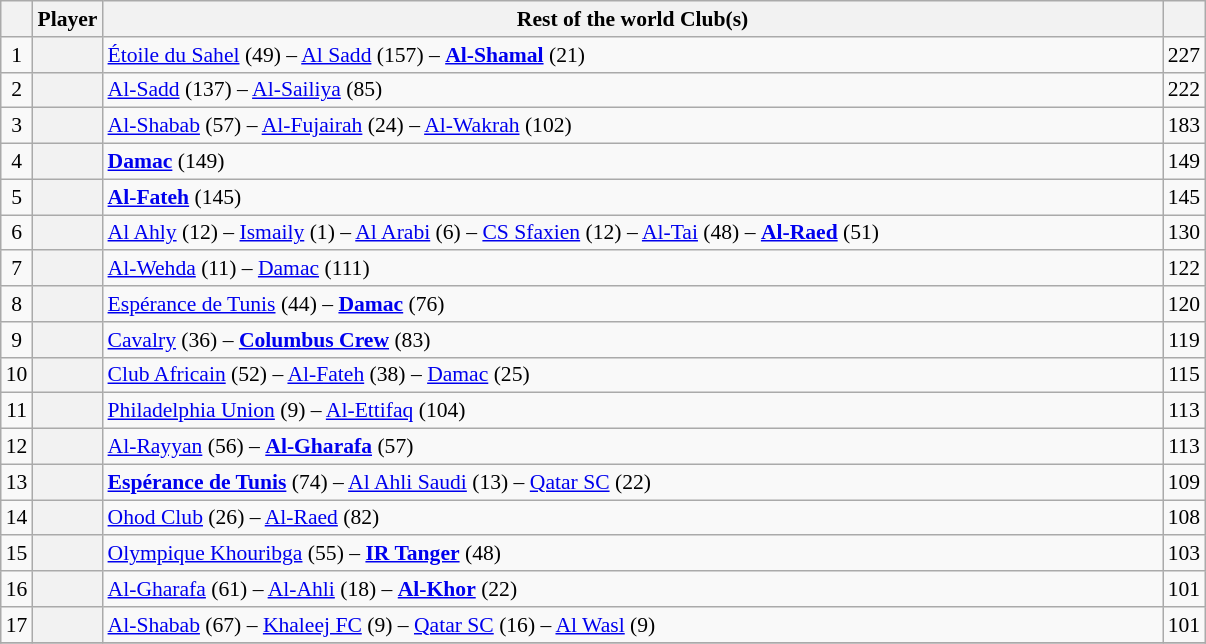<table class="wikitable plainrowheaders sortable" style="text-align:center;font-size:90%">
<tr>
<th scope="col"></th>
<th scope="col">Player</th>
<th style="width:700px;" class="unsortable">Rest of the world Club(s)</th>
<th scope="col"></th>
</tr>
<tr>
<td>1</td>
<th scope="row" style="text-align:left;"><strong></strong></th>
<td style="text-align:left;"> <a href='#'>Étoile du Sahel</a> (49) –  <a href='#'>Al Sadd</a> (157) – <strong><a href='#'>Al-Shamal</a></strong> (21)</td>
<td>227</td>
</tr>
<tr>
<td>2</td>
<th scope="row" style="text-align:left;"></th>
<td style="text-align:left;"> <a href='#'>Al-Sadd</a> (137) – <a href='#'>Al-Sailiya</a> (85)</td>
<td>222</td>
</tr>
<tr>
<td>3</td>
<th scope="row" style="text-align:left;"></th>
<td style="text-align:left;"> <a href='#'>Al-Shabab</a> (57) –  <a href='#'>Al-Fujairah</a> (24) –  <a href='#'>Al-Wakrah</a> (102)</td>
<td>183</td>
</tr>
<tr>
<td>4</td>
<th scope="row" style="text-align:left;"><strong></strong></th>
<td style="text-align:left;"> <strong><a href='#'>Damac</a></strong> (149)</td>
<td>149</td>
</tr>
<tr>
<td>5</td>
<th scope="row" style="text-align:left;"><strong></strong></th>
<td style="text-align:left;"> <strong><a href='#'>Al-Fateh</a></strong> (145)</td>
<td>145</td>
</tr>
<tr>
<td>6</td>
<th scope="row" style="text-align:left;"><strong></strong></th>
<td style="text-align:left;"> <a href='#'>Al Ahly</a> (12) – <a href='#'>Ismaily</a> (1) –  <a href='#'>Al Arabi</a> (6) –  <a href='#'>CS Sfaxien</a> (12) –  <a href='#'>Al-Tai</a> (48) – <strong><a href='#'>Al-Raed</a></strong> (51)</td>
<td>130</td>
</tr>
<tr>
<td>7</td>
<th scope="row" style="text-align:left;"></th>
<td style="text-align:left;"> <a href='#'>Al-Wehda</a> (11) –  <a href='#'>Damac</a> (111)</td>
<td>122</td>
</tr>
<tr>
<td>8</td>
<th scope="row" style="text-align:left;"><strong></strong></th>
<td style="text-align:left;"> <a href='#'>Espérance de Tunis</a> (44) –  <strong><a href='#'>Damac</a></strong> (76)</td>
<td>120</td>
</tr>
<tr>
<td>9</td>
<th scope="row" style="text-align:left;"><strong></strong></th>
<td style="text-align:left;"> <a href='#'>Cavalry</a> (36) –  <strong><a href='#'>Columbus Crew</a></strong> (83)</td>
<td>119</td>
</tr>
<tr>
<td>10</td>
<th scope="row" style="text-align:left;"></th>
<td style="text-align:left;"> <a href='#'>Club Africain</a> (52) –  <a href='#'>Al-Fateh</a> (38) – <a href='#'>Damac</a> (25)</td>
<td>115</td>
</tr>
<tr>
<td>11</td>
<th scope="row" style="text-align:left;"></th>
<td style="text-align:left;"> <a href='#'>Philadelphia Union</a> (9) –  <a href='#'>Al-Ettifaq</a> (104)</td>
<td>113</td>
</tr>
<tr>
<td>12</td>
<th scope="row" style="text-align:left;"><strong></strong></th>
<td style="text-align:left;"> <a href='#'>Al-Rayyan</a> (56) – <strong><a href='#'>Al-Gharafa</a></strong> (57)</td>
<td>113</td>
</tr>
<tr>
<td>13</td>
<th scope="row" style="text-align:left;"><strong></strong></th>
<td style="text-align:left;"> <strong><a href='#'>Espérance de Tunis</a></strong> (74) –  <a href='#'>Al Ahli Saudi</a> (13) –  <a href='#'>Qatar SC</a> (22)</td>
<td>109</td>
</tr>
<tr>
<td>14</td>
<th scope="row" style="text-align:left;"></th>
<td style="text-align:left;"> <a href='#'>Ohod Club</a> (26) – <a href='#'>Al-Raed</a> (82)</td>
<td>108</td>
</tr>
<tr>
<td>15</td>
<th scope="row" style="text-align:left;"><strong></strong></th>
<td style="text-align:left;"> <a href='#'>Olympique Khouribga</a> (55) – <strong><a href='#'>IR Tanger</a></strong> (48)</td>
<td>103</td>
</tr>
<tr>
<td>16</td>
<th scope="row" style="text-align:left;"><strong></strong></th>
<td style="text-align:left;"> <a href='#'>Al-Gharafa</a> (61) – <a href='#'>Al-Ahli</a> (18) – <strong><a href='#'>Al-Khor</a></strong> (22)</td>
<td>101</td>
</tr>
<tr>
<td>17</td>
<th scope="row" style="text-align:left;"></th>
<td style="text-align:left;"> <a href='#'>Al-Shabab</a> (67) – <a href='#'>Khaleej FC</a> (9) –  <a href='#'>Qatar SC</a> (16) –  <a href='#'>Al Wasl</a> (9)</td>
<td>101</td>
</tr>
<tr>
</tr>
</table>
